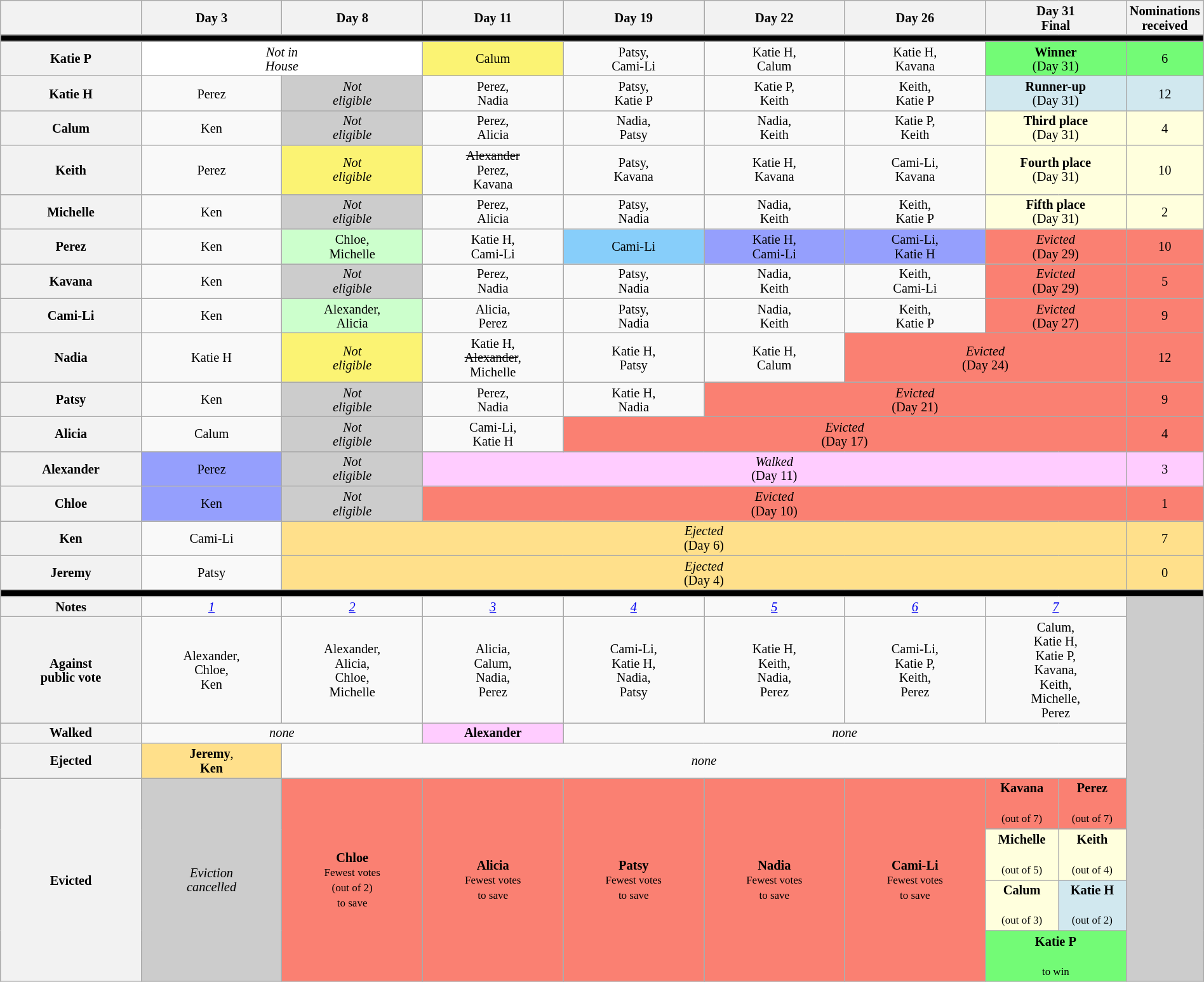<table class="wikitable nowrap" style="text-align:center; width:100%; font-size:85%; line-height:15px;">
<tr>
<th style="width:11%"></th>
<th style="width:11%">Day 3</th>
<th style="width:11%">Day 8</th>
<th style="width:11%">Day 11</th>
<th style="width:11%">Day 19</th>
<th style="width:11%">Day 22</th>
<th style="width:11%">Day 26</th>
<th style="width:11%" colspan="2">Day 31<br>Final</th>
<th style="width:1%">Nominations<br>received</th>
</tr>
<tr>
<th style="background:#000" colspan="10"></th>
</tr>
<tr>
<th>Katie P</th>
<td style=background:white colspan="2"><em>Not in<br>House</em></td>
<td style="background:#FBF373;">Calum</td>
<td>Patsy,<br>Cami-Li</td>
<td>Katie H,<br>Calum</td>
<td>Katie H, <br> Kavana</td>
<td style="background:#73FB76;" colspan="2"><strong>Winner</strong><br>(Day 31)</td>
<td style="background:#73FB76;">6</td>
</tr>
<tr>
<th>Katie H</th>
<td>Perez</td>
<td style="background:#ccc"><em>Not<br>eligible</em></td>
<td>Perez,<br>Nadia</td>
<td>Patsy,<br>Katie P</td>
<td>Katie P,<br>Keith</td>
<td>Keith,<br>Katie P</td>
<td style="background:#D1E8EF;" colspan="2"><strong>Runner-up</strong><br>(Day 31)</td>
<td style="background:#D1E8EF;">12</td>
</tr>
<tr>
<th>Calum</th>
<td>Ken</td>
<td style="background:#ccc"><em>Not<br>eligible</em></td>
<td>Perez,<br>Alicia</td>
<td>Nadia,<br>Patsy</td>
<td>Nadia,<br>Keith</td>
<td>Katie P,<br>Keith</td>
<td style="background:#ffffdd;" colspan="2"><strong>Third place</strong><br>(Day 31)</td>
<td style="background:#ffffdd;">4</td>
</tr>
<tr>
<th>Keith</th>
<td>Perez</td>
<td style="background:#FBF373"><em>Not<br>eligible</em></td>
<td><s>Alexander</s><br>Perez,<br>Kavana</td>
<td>Patsy,<br>Kavana</td>
<td>Katie H,<br>Kavana</td>
<td>Cami-Li,<br>Kavana</td>
<td style="background:#ffffdd;" colspan="2"><strong>Fourth place</strong><br>(Day 31)</td>
<td style="background:#ffffdd;">10</td>
</tr>
<tr>
<th>Michelle</th>
<td>Ken</td>
<td style="background:#ccc"><em>Not<br>eligible</em></td>
<td>Perez,<br>Alicia</td>
<td>Patsy,<br>Nadia</td>
<td>Nadia,<br>Keith</td>
<td>Keith,<br>Katie P</td>
<td style="background:#ffffdd;" colspan="2"><strong>Fifth place</strong><br>(Day 31)</td>
<td style="background:#ffffdd;">2</td>
</tr>
<tr>
<th>Perez</th>
<td>Ken</td>
<td style="background:#cfc">Chloe,<br>Michelle</td>
<td>Katie H,<br>Cami-Li</td>
<td style="background:#87CEFA">Cami-Li</td>
<td style="background:#959ffd">Katie H,<br>Cami-Li</td>
<td style="background:#959ffd">Cami-Li,<br>Katie H</td>
<td colspan="2" style="background:salmon"><em>Evicted</em><br>(Day 29)</td>
<td style="background:salmon">10</td>
</tr>
<tr>
<th>Kavana</th>
<td>Ken</td>
<td style="background:#ccc"><em>Not<br>eligible</em></td>
<td>Perez,<br>Nadia</td>
<td>Patsy,<br>Nadia</td>
<td>Nadia,<br>Keith</td>
<td>Keith,<br>Cami-Li</td>
<td colspan="2" style="background:salmon"><em>Evicted</em><br>(Day 29)</td>
<td style="background:salmon">5</td>
</tr>
<tr>
<th>Cami-Li</th>
<td>Ken</td>
<td style="background:#cfc">Alexander,<br>Alicia</td>
<td>Alicia,<br>Perez</td>
<td>Patsy,<br>Nadia</td>
<td>Nadia,<br>Keith</td>
<td>Keith,<br>Katie P</td>
<td style="background:salmon" colspan=2><em>Evicted</em><br>(Day 27)</td>
<td style="background:salmon">9</td>
</tr>
<tr>
<th>Nadia</th>
<td>Katie H</td>
<td style="background:#FBF373"><em>Not<br>eligible</em></td>
<td>Katie H,<br><s>Alexander</s>,<br>Michelle</td>
<td>Katie H,<br>Patsy</td>
<td>Katie H,<br>Calum</td>
<td style="background:salmon" colspan=3><em>Evicted</em><br>(Day 24)</td>
<td style="background:salmon">12</td>
</tr>
<tr>
<th>Patsy</th>
<td>Ken</td>
<td style="background:#ccc"><em>Not<br>eligible</em></td>
<td>Perez,<br>Nadia</td>
<td>Katie H,<br>Nadia</td>
<td style="background:salmon" colspan=4><em>Evicted</em><br>(Day 21)</td>
<td style="background:salmon">9</td>
</tr>
<tr>
<th>Alicia</th>
<td>Calum</td>
<td style="background:#ccc"><em>Not<br>eligible</em></td>
<td>Cami-Li,<br>Katie H</td>
<td style="background:salmon" colspan=5><em>Evicted</em><br>(Day 17)</td>
<td style="background:salmon">4</td>
</tr>
<tr>
<th>Alexander</th>
<td style="background:#959ffd">Perez</td>
<td style="background:#ccc"><em>Not<br>eligible</em></td>
<td colspan=6 style="background:#ffccff"><em>Walked</em><br>(Day 11)</td>
<td style="background:#ffccff">3</td>
</tr>
<tr>
<th>Chloe</th>
<td style="background:#959ffd">Ken</td>
<td style="background:#ccc"><em>Not<br>eligible</em></td>
<td style="background:salmon" colspan=6><em>Evicted</em><br>(Day 10)</td>
<td style="background:salmon">1</td>
</tr>
<tr>
<th>Ken</th>
<td>Cami-Li</td>
<td style="background:#FFE08B" colspan="7"><em>Ejected</em><br>(Day 6)</td>
<td style="background:#FFE08B">7</td>
</tr>
<tr>
<th>Jeremy</th>
<td>Patsy</td>
<td style="background:#FFE08B" colspan="7"><em>Ejected</em><br>(Day 4)</td>
<td style="background:#FFE08B">0</td>
</tr>
<tr>
<th style="background:#000" colspan="10"></th>
</tr>
<tr>
<th>Notes</th>
<td><em><a href='#'>1</a></em></td>
<td><em><a href='#'>2</a></em></td>
<td><em><a href='#'>3</a></em></td>
<td><em><a href='#'>4</a></em></td>
<td><em><a href='#'>5</a></em></td>
<td><em><a href='#'>6</a></em></td>
<td colspan="2"><em><a href='#'>7</a></em></td>
<td style="background:#ccc" rowspan="8"></td>
</tr>
<tr>
<th>Against<br>public vote</th>
<td>Alexander,<br>Chloe,<br>Ken</td>
<td>Alexander,<br>Alicia,<br>Chloe,<br>Michelle</td>
<td>Alicia,<br>Calum,<br>Nadia,<br>Perez</td>
<td>Cami-Li,<br>Katie H,<br>Nadia,<br>Patsy</td>
<td>Katie H, <br>Keith, <br> Nadia, <br>Perez</td>
<td>Cami-Li, <br> Katie P, <br> Keith, <br>Perez</td>
<td colspan="2">Calum,<br>Katie H,<br>Katie P,<br>Kavana,<br>Keith,<br>Michelle,<br>Perez</td>
</tr>
<tr>
<th>Walked</th>
<td colspan=2><em>none</em></td>
<td style="background:#ffccff"><strong>Alexander</strong></td>
<td colspan=5><em>none</em></td>
</tr>
<tr>
<th>Ejected</th>
<td style="background:#FFE08B"><strong>Jeremy</strong>,<br><strong>Ken</strong></td>
<td colspan=7><em>none</em></td>
</tr>
<tr>
<th rowspan="4">Evicted</th>
<td style="background:#ccc" rowspan="4"><em>Eviction<br>cancelled</em></td>
<td style="background:salmon" rowspan="4"><strong>Chloe</strong><br><small>Fewest votes<br>(out of 2)<br>to save</small></td>
<td style="background:salmon" rowspan="4"><strong>Alicia</strong><br><small>Fewest votes<br>to save</small></td>
<td style="background:salmon" rowspan="4"><strong>Patsy</strong><br><small>Fewest votes<br>to save</small></td>
<td style="background:salmon" rowspan="4"><strong>Nadia</strong><br><small>Fewest votes<br>to save</small></td>
<td style="background:salmon" rowspan="4"><strong>Cami-Li</strong><br><small>Fewest votes<br>to save</small></td>
<td style="background:salmon"><strong>Kavana</strong> <br><small><br>(out of 7)</small></td>
<td style="background:salmon"><strong>Perez</strong> <br><small><br>(out of 7)</small></td>
</tr>
<tr>
<td style="background:#ffffdd"><strong>Michelle</strong> <br><small><br>(out of 5)</small></td>
<td style="background:#ffffdd"><strong>Keith</strong> <br><small><br>(out of 4)</small></td>
</tr>
<tr>
<td style="background:#ffffdd"><strong>Calum</strong> <br><small><br>(out of 3)</small></td>
<td style="background:#d1e8ef"><strong>Katie H</strong> <br><small><br>(out of 2)</small></td>
</tr>
<tr>
<td style="background:#73fb76" colspan="2"><strong>Katie P</strong> <br><small><br>to win</small></td>
</tr>
</table>
